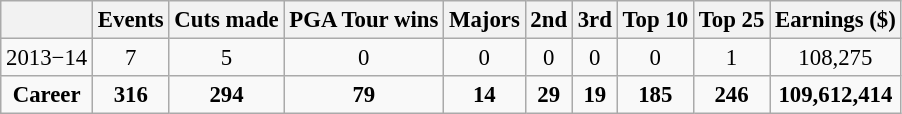<table class=wikitable style="font-size:95%;text-align:center">
<tr>
<th></th>
<th>Events</th>
<th>Cuts made</th>
<th>PGA Tour wins</th>
<th>Majors</th>
<th>2nd</th>
<th>3rd</th>
<th>Top 10</th>
<th>Top 25</th>
<th>Earnings ($)</th>
</tr>
<tr>
<td>2013−14</td>
<td>7</td>
<td>5</td>
<td>0</td>
<td>0</td>
<td>0</td>
<td>0</td>
<td>0</td>
<td>1</td>
<td>108,275</td>
</tr>
<tr>
<td><strong>Career</strong></td>
<td><strong>316</strong></td>
<td><strong>294</strong></td>
<td><strong>79</strong></td>
<td><strong>14</strong></td>
<td><strong>29</strong></td>
<td><strong>19</strong></td>
<td><strong>185</strong></td>
<td><strong>246</strong></td>
<td><strong>109,612,414</strong></td>
</tr>
</table>
